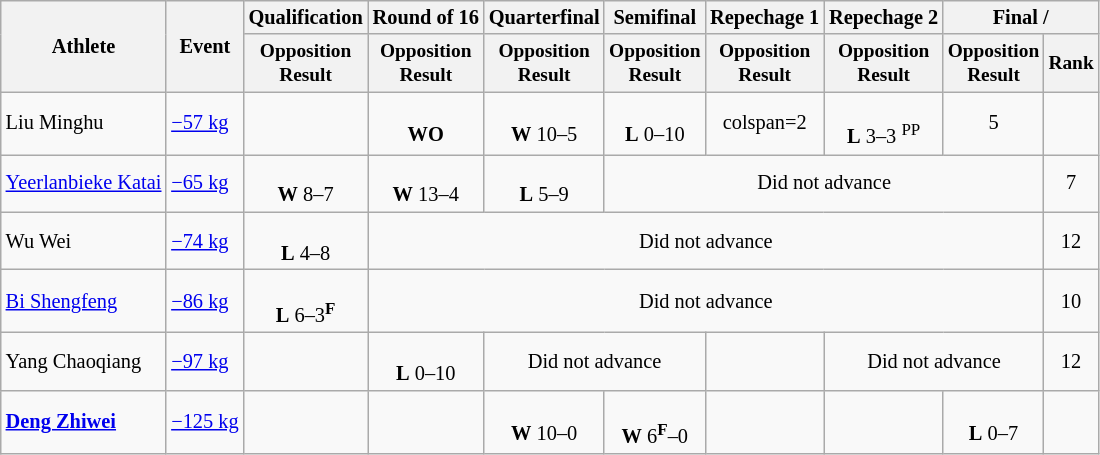<table class=wikitable style=font-size:85%;text-align:center>
<tr>
<th rowspan="2">Athlete</th>
<th rowspan="2">Event</th>
<th>Qualification</th>
<th>Round of 16</th>
<th>Quarterfinal</th>
<th>Semifinal</th>
<th>Repechage 1</th>
<th>Repechage 2</th>
<th colspan=2>Final / </th>
</tr>
<tr style="font-size: 95%">
<th>Opposition<br>Result</th>
<th>Opposition<br>Result</th>
<th>Opposition<br>Result</th>
<th>Opposition<br>Result</th>
<th>Opposition<br>Result</th>
<th>Opposition<br>Result</th>
<th>Opposition<br>Result</th>
<th>Rank</th>
</tr>
<tr>
<td align=left>Liu Minghu</td>
<td align=left><a href='#'>−57 kg</a></td>
<td></td>
<td><br><strong>WO</strong></td>
<td><br><strong>W</strong> 10–5</td>
<td><br><strong>L</strong> 0–10</td>
<td>colspan=2 </td>
<td><br><strong>L</strong> 3–3 <sup>PP</sup></td>
<td>5</td>
</tr>
<tr>
<td align=left><a href='#'>Yeerlanbieke Katai</a></td>
<td align=left><a href='#'>−65 kg</a></td>
<td><br><strong>W</strong> 8–7</td>
<td><br><strong>W</strong> 13–4</td>
<td><br><strong>L</strong> 5–9</td>
<td colspan=4>Did not advance</td>
<td>7</td>
</tr>
<tr>
<td align=left>Wu Wei</td>
<td align=left><a href='#'>−74 kg</a></td>
<td><br><strong>L</strong> 4–8</td>
<td colspan=6>Did not advance</td>
<td>12</td>
</tr>
<tr>
<td align=left><a href='#'>Bi Shengfeng</a></td>
<td align=left><a href='#'>−86 kg</a></td>
<td><br><strong>L</strong> 6–3<sup><strong>F</strong></sup></td>
<td colspan=6>Did not advance</td>
<td>10</td>
</tr>
<tr>
<td align=left>Yang Chaoqiang</td>
<td align=left><a href='#'>−97 kg</a></td>
<td></td>
<td><br><strong>L</strong> 0–10</td>
<td colspan=2>Did not advance</td>
<td></td>
<td colspan=2>Did not advance</td>
<td>12</td>
</tr>
<tr>
<td align=left><strong><a href='#'>Deng Zhiwei</a></strong></td>
<td align=left><a href='#'>−125 kg</a></td>
<td></td>
<td></td>
<td><br><strong>W</strong> 10–0</td>
<td><br><strong>W</strong> 6<sup><strong>F</strong></sup>–0</td>
<td></td>
<td></td>
<td><br><strong>L</strong> 0–7</td>
<td></td>
</tr>
</table>
